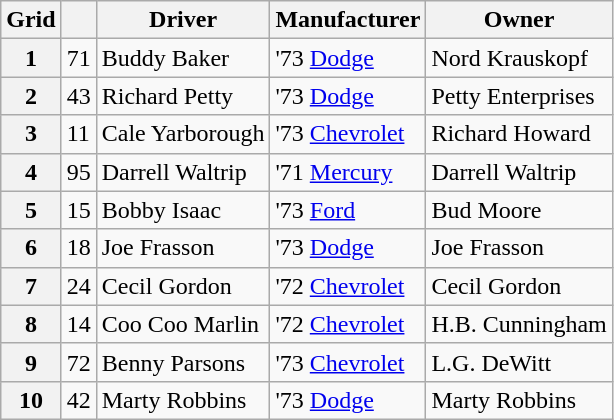<table class="wikitable">
<tr>
<th>Grid</th>
<th></th>
<th>Driver</th>
<th>Manufacturer</th>
<th>Owner</th>
</tr>
<tr>
<th>1</th>
<td>71</td>
<td>Buddy Baker</td>
<td>'73 <a href='#'>Dodge</a></td>
<td>Nord Krauskopf</td>
</tr>
<tr>
<th>2</th>
<td>43</td>
<td>Richard Petty</td>
<td>'73 <a href='#'>Dodge</a></td>
<td>Petty Enterprises</td>
</tr>
<tr>
<th>3</th>
<td>11</td>
<td>Cale Yarborough</td>
<td>'73 <a href='#'>Chevrolet</a></td>
<td>Richard Howard</td>
</tr>
<tr>
<th>4</th>
<td>95</td>
<td>Darrell Waltrip</td>
<td>'71 <a href='#'>Mercury</a></td>
<td>Darrell Waltrip</td>
</tr>
<tr>
<th>5</th>
<td>15</td>
<td>Bobby Isaac</td>
<td>'73 <a href='#'>Ford</a></td>
<td>Bud Moore</td>
</tr>
<tr>
<th>6</th>
<td>18</td>
<td>Joe Frasson</td>
<td>'73 <a href='#'>Dodge</a></td>
<td>Joe Frasson</td>
</tr>
<tr>
<th>7</th>
<td>24</td>
<td>Cecil Gordon</td>
<td>'72 <a href='#'>Chevrolet</a></td>
<td>Cecil Gordon</td>
</tr>
<tr>
<th>8</th>
<td>14</td>
<td>Coo Coo Marlin</td>
<td>'72 <a href='#'>Chevrolet</a></td>
<td>H.B. Cunningham</td>
</tr>
<tr>
<th>9</th>
<td>72</td>
<td>Benny Parsons</td>
<td>'73 <a href='#'>Chevrolet</a></td>
<td>L.G. DeWitt</td>
</tr>
<tr>
<th>10</th>
<td>42</td>
<td>Marty Robbins</td>
<td>'73 <a href='#'>Dodge</a></td>
<td>Marty Robbins</td>
</tr>
</table>
